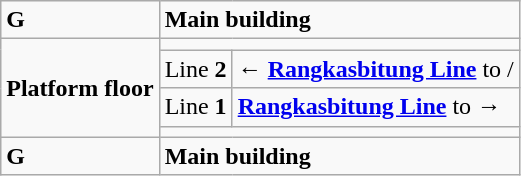<table class="wikitable">
<tr>
<td><strong>G</strong></td>
<td colspan="2"><strong>Main building</strong></td>
</tr>
<tr>
<td rowspan="4"><strong>Platform floor</strong></td>
<td colspan="2"></td>
</tr>
<tr>
<td>Line <strong>2</strong></td>
<td>←   <strong><a href='#'>Rangkasbitung Line</a></strong> to /</td>
</tr>
<tr>
<td>Line <strong>1</strong></td>
<td> <strong><a href='#'>Rangkasbitung Line</a></strong> to   →</td>
</tr>
<tr>
<td colspan="2"></td>
</tr>
<tr>
<td><strong>G</strong></td>
<td colspan="2"><strong>Main building</strong></td>
</tr>
</table>
